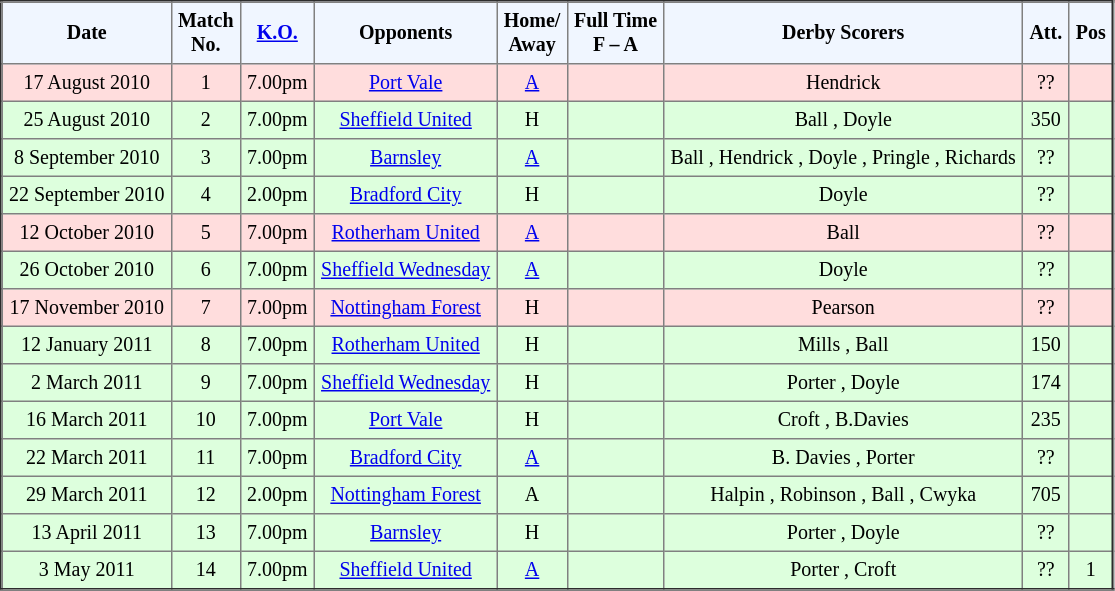<table border="2" cellpadding="4" style="border-collapse:collapse; text-align:center; font-size:smaller;">
<tr style="background:#f0f6ff;">
<th><strong>Date</strong></th>
<th><strong>Match<br>No.</strong></th>
<th><strong><a href='#'>K.O.</a></strong></th>
<th><strong>Opponents</strong></th>
<th><strong>Home/<br>Away</strong></th>
<th><strong>Full Time<br>F – A</strong></th>
<th><strong>Derby Scorers</strong></th>
<th><strong>Att.</strong></th>
<th><strong>Pos</strong></th>
</tr>
<tr bgcolor="ffdddd">
<td>17 August 2010</td>
<td>1</td>
<td>7.00pm</td>
<td><a href='#'>Port Vale</a></td>
<td><a href='#'>A</a></td>
<td></td>
<td>Hendrick </td>
<td>??</td>
<td></td>
</tr>
<tr bgcolor="ddffdd">
<td>25 August 2010</td>
<td>2</td>
<td>7.00pm</td>
<td><a href='#'>Sheffield United</a></td>
<td>H</td>
<td></td>
<td>Ball , Doyle </td>
<td>350</td>
<td></td>
</tr>
<tr bgcolor="ddffdd">
<td>8 September 2010</td>
<td>3</td>
<td>7.00pm</td>
<td><a href='#'>Barnsley</a></td>
<td><a href='#'>A</a></td>
<td></td>
<td>Ball , Hendrick , Doyle , Pringle , Richards </td>
<td>??</td>
<td></td>
</tr>
<tr bgcolor="ddffdd">
<td>22 September 2010</td>
<td>4</td>
<td>2.00pm</td>
<td><a href='#'>Bradford City</a></td>
<td>H</td>
<td></td>
<td>Doyle </td>
<td>??</td>
<td></td>
</tr>
<tr bgcolor="ffdddd">
<td>12 October 2010</td>
<td>5</td>
<td>7.00pm</td>
<td><a href='#'>Rotherham United</a></td>
<td><a href='#'>A</a></td>
<td></td>
<td>Ball </td>
<td>??</td>
<td></td>
</tr>
<tr bgcolor="ddffdd">
<td>26 October 2010</td>
<td>6</td>
<td>7.00pm</td>
<td><a href='#'>Sheffield Wednesday</a></td>
<td><a href='#'>A</a></td>
<td></td>
<td>Doyle </td>
<td>??</td>
<td></td>
</tr>
<tr bgcolor="ffdddd">
<td>17 November 2010</td>
<td>7</td>
<td>7.00pm</td>
<td><a href='#'>Nottingham Forest</a></td>
<td>H</td>
<td></td>
<td>Pearson </td>
<td>??</td>
<td></td>
</tr>
<tr bgcolor="ddffdd">
<td>12 January 2011</td>
<td>8</td>
<td>7.00pm</td>
<td><a href='#'>Rotherham United</a></td>
<td>H</td>
<td></td>
<td>Mills , Ball </td>
<td>150</td>
<td></td>
</tr>
<tr bgcolor="ddffdd">
<td>2 March 2011</td>
<td>9</td>
<td>7.00pm</td>
<td><a href='#'>Sheffield Wednesday</a></td>
<td>H</td>
<td></td>
<td>Porter , Doyle </td>
<td>174</td>
<td></td>
</tr>
<tr bgcolor="ddffdd">
<td>16 March 2011</td>
<td>10</td>
<td>7.00pm</td>
<td><a href='#'>Port Vale</a></td>
<td>H</td>
<td></td>
<td>Croft , B.Davies </td>
<td>235</td>
<td></td>
</tr>
<tr bgcolor="ddffdd">
<td>22 March 2011</td>
<td>11</td>
<td>7.00pm</td>
<td><a href='#'>Bradford City</a></td>
<td><a href='#'>A</a></td>
<td></td>
<td>B. Davies , Porter </td>
<td>??</td>
<td></td>
</tr>
<tr bgcolor="ddffdd">
<td>29 March 2011</td>
<td>12</td>
<td>2.00pm</td>
<td><a href='#'>Nottingham Forest</a></td>
<td>A</td>
<td></td>
<td>Halpin , Robinson , Ball , Cwyka </td>
<td>705</td>
<td></td>
</tr>
<tr bgcolor="ddffdd">
<td>13 April 2011</td>
<td>13</td>
<td>7.00pm</td>
<td><a href='#'>Barnsley</a></td>
<td>H</td>
<td></td>
<td>Porter , Doyle </td>
<td>??</td>
<td></td>
</tr>
<tr bgcolor="ddffdd">
<td>3 May 2011</td>
<td>14</td>
<td>7.00pm</td>
<td><a href='#'>Sheffield United</a></td>
<td><a href='#'>A</a></td>
<td></td>
<td>Porter , Croft </td>
<td>??</td>
<td>1</td>
</tr>
</table>
